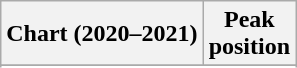<table class="wikitable sortable plainrowheaders" style="text-align:center">
<tr>
<th scope="col">Chart (2020–2021)</th>
<th scope="col">Peak<br>position</th>
</tr>
<tr>
</tr>
<tr>
</tr>
<tr>
</tr>
<tr>
</tr>
<tr>
</tr>
</table>
